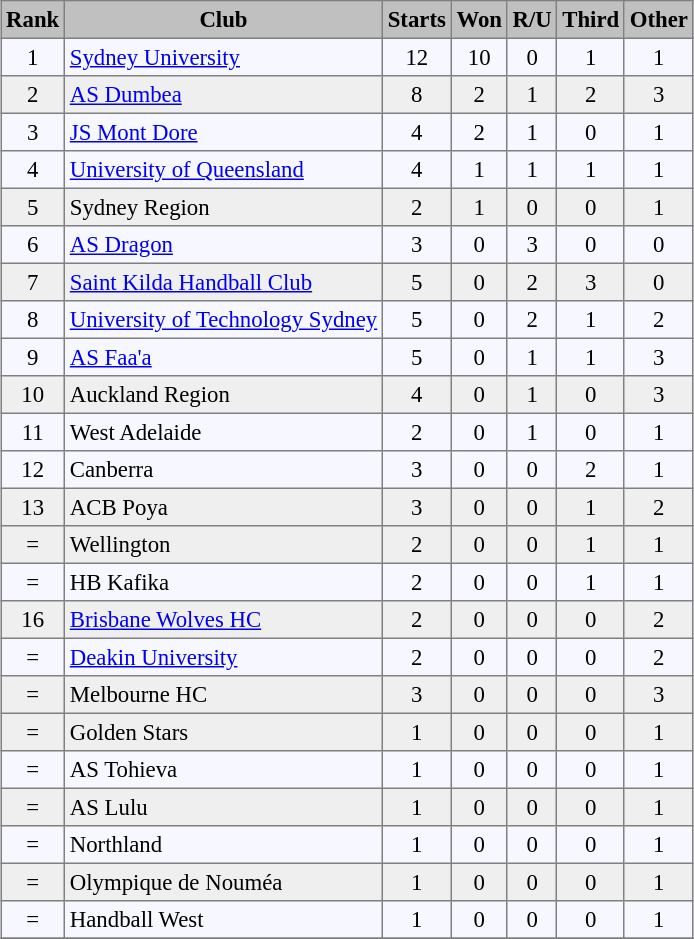<table align="center" bgcolor="#f7f8ff" cellpadding="3" cellspacing="0" border="1" style="font-size: 95%; border: gray solid 1px; border-collapse: collapse;text-align: center;">
<tr bgcolor="#CCCCCC" style="background-color: silver;">
<th>Rank</th>
<th>Club</th>
<th>Starts<small></small></th>
<th>Won <small></small></th>
<th>R/U <small></small></th>
<th>Third</th>
<th>Other</th>
</tr>
<tr>
<td>1</td>
<td align=left> <a href='#'>Sydney University</a></td>
<td>12</td>
<td>10</td>
<td>0</td>
<td>1</td>
<td>1</td>
</tr>
<tr bgcolor="#EFEFEF">
<td>2</td>
<td align=left> <a href='#'>AS Dumbea</a></td>
<td>8</td>
<td>2</td>
<td>1</td>
<td>2</td>
<td>3</td>
</tr>
<tr>
<td>3</td>
<td align=left> <a href='#'>JS Mont Dore</a></td>
<td>4</td>
<td>2</td>
<td>1</td>
<td>0</td>
<td>1</td>
</tr>
<tr>
<td>4</td>
<td align="left"> <a href='#'>University of Queensland</a></td>
<td>4</td>
<td>1</td>
<td>1</td>
<td>1</td>
<td>1</td>
</tr>
<tr bgcolor="#EFEFEF">
<td>5</td>
<td align=left> Sydney Region</td>
<td>2</td>
<td>1</td>
<td>0</td>
<td>0</td>
<td>1</td>
</tr>
<tr>
<td>6</td>
<td align=left> <a href='#'>AS Dragon</a></td>
<td>3</td>
<td>0</td>
<td>3</td>
<td>0</td>
<td>0</td>
</tr>
<tr bgcolor="#EFEFEF">
<td>7</td>
<td align=left> <a href='#'>Saint Kilda Handball Club</a></td>
<td>5</td>
<td>0</td>
<td>2</td>
<td>3</td>
<td>0</td>
</tr>
<tr>
<td>8</td>
<td align=left> <a href='#'>University of Technology Sydney</a></td>
<td>5</td>
<td>0</td>
<td>2</td>
<td>1</td>
<td>2</td>
</tr>
<tr>
<td>9</td>
<td align=left> <a href='#'>AS Faa'a</a></td>
<td>5</td>
<td>0</td>
<td>1</td>
<td>1</td>
<td>3</td>
</tr>
<tr bgcolor="#EFEFEF">
<td>10</td>
<td align=left> Auckland Region</td>
<td>4</td>
<td>0</td>
<td>1</td>
<td>0</td>
<td>3</td>
</tr>
<tr>
<td>11</td>
<td align=left> West Adelaide</td>
<td>2</td>
<td>0</td>
<td>1</td>
<td>0</td>
<td>1</td>
</tr>
<tr>
<td>12</td>
<td align=left> Canberra</td>
<td>3</td>
<td>0</td>
<td>0</td>
<td>2</td>
<td>1</td>
</tr>
<tr bgcolor="#EFEFEF">
<td>13</td>
<td align="left"> ACB Poya</td>
<td>3</td>
<td>0</td>
<td>0</td>
<td>1</td>
<td>2</td>
</tr>
<tr bgcolor="#EFEFEF">
<td>=</td>
<td align=left> Wellington</td>
<td>2</td>
<td>0</td>
<td>0</td>
<td>1</td>
<td>1</td>
</tr>
<tr>
<td>=</td>
<td align=left> HB Kafika</td>
<td>2</td>
<td>0</td>
<td>0</td>
<td>1</td>
<td>1</td>
</tr>
<tr bgcolor="#EFEFEF">
<td>16</td>
<td align=left> <a href='#'>Brisbane Wolves HC</a></td>
<td>2</td>
<td>0</td>
<td>0</td>
<td>0</td>
<td>2</td>
</tr>
<tr>
<td>=</td>
<td align=left> <a href='#'>Deakin University</a></td>
<td>2</td>
<td>0</td>
<td>0</td>
<td>0</td>
<td>2</td>
</tr>
<tr bgcolor="#EFEFEF">
<td>=</td>
<td align=left> Melbourne HC</td>
<td>3</td>
<td>0</td>
<td>0</td>
<td>0</td>
<td>3</td>
</tr>
<tr bgcolor="#EFEFEF">
<td>=</td>
<td align=left> Golden Stars</td>
<td>1</td>
<td>0</td>
<td>0</td>
<td>0</td>
<td>1</td>
</tr>
<tr>
<td>=</td>
<td align=left> AS Tohieva</td>
<td>1</td>
<td>0</td>
<td>0</td>
<td>0</td>
<td>1</td>
</tr>
<tr bgcolor="#EFEFEF">
<td>=</td>
<td align=left> AS Lulu</td>
<td>1</td>
<td>0</td>
<td>0</td>
<td>0</td>
<td>1</td>
</tr>
<tr>
<td>=</td>
<td align=left> Northland</td>
<td>1</td>
<td>0</td>
<td>0</td>
<td>0</td>
<td>1</td>
</tr>
<tr bgcolor="#EFEFEF">
<td>=</td>
<td align=left> Olympique de Nouméa</td>
<td>1</td>
<td>0</td>
<td>0</td>
<td>0</td>
<td>1</td>
</tr>
<tr>
<td>=</td>
<td align=left> Handball West</td>
<td>1</td>
<td>0</td>
<td>0</td>
<td>0</td>
<td>1</td>
</tr>
<tr bgcolor="#EFEFEF">
</tr>
</table>
